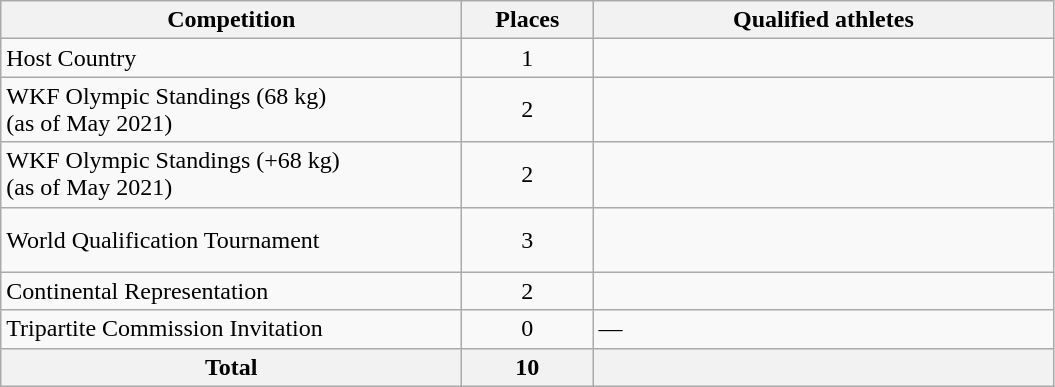<table class="wikitable">
<tr>
<th width=300>Competition</th>
<th width=80>Places</th>
<th width=300>Qualified athletes</th>
</tr>
<tr>
<td>Host Country</td>
<td align=center>1</td>
<td></td>
</tr>
<tr>
<td>WKF Olympic Standings (68 kg)<br>(as of May 2021)</td>
<td align=center>2</td>
<td><br></td>
</tr>
<tr>
<td>WKF Olympic Standings (+68 kg)<br>(as of May 2021)</td>
<td align=center>2</td>
<td><br></td>
</tr>
<tr>
<td>World Qualification Tournament</td>
<td align=center>3</td>
<td><br><br></td>
</tr>
<tr>
<td>Continental Representation</td>
<td align=center>2</td>
<td><br></td>
</tr>
<tr>
<td>Tripartite Commission Invitation</td>
<td align=center>0</td>
<td>—</td>
</tr>
<tr>
<th>Total</th>
<th>10</th>
<th></th>
</tr>
</table>
